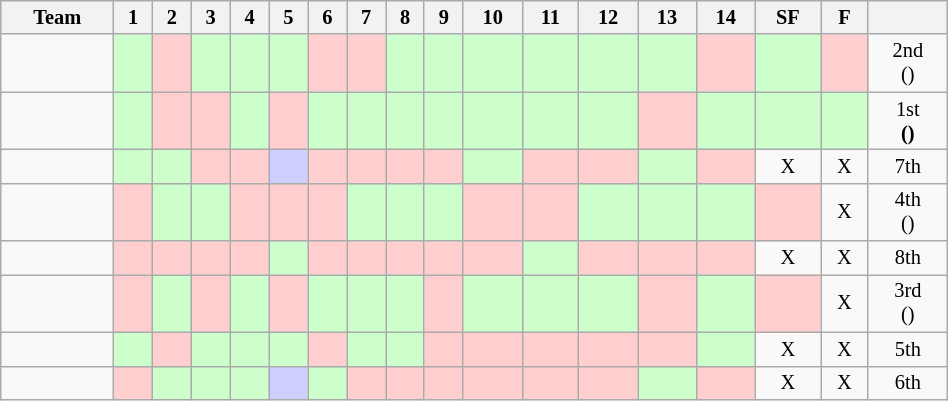<table class= "wikitable" style="font-size:85%; text-align:center; width:50%">
<tr>
<th>Team</th>
<th>1</th>
<th>2</th>
<th>3</th>
<th>4</th>
<th>5</th>
<th>6</th>
<th>7</th>
<th>8</th>
<th>9</th>
<th>10</th>
<th>11</th>
<th>12</th>
<th>13</th>
<th>14</th>
<th>SF</th>
<th>F</th>
<th></th>
</tr>
<tr>
<td align="left"></td>
<td style="background:#cfc;"><strong></strong></td>
<td style="background:#FFCFCF;"></td>
<td style="background:#cfc;"><strong></strong></td>
<td style="background:#cfc;"><strong></strong></td>
<td style="background:#cfc;"><strong></strong></td>
<td style="background:#FFCFCF;"></td>
<td style="background:#FFCFCF;"></td>
<td style="background:#cfc;"><strong></strong></td>
<td style="background:#cfc;"><strong></strong></td>
<td style="background:#cfc;"><strong></strong></td>
<td style="background:#cfc;"><strong></strong></td>
<td style="background:#cfc;"><strong></strong></td>
<td style="background:#cfc;"><strong></strong></td>
<td style="background:#FFCFCF;"></td>
<td style="background:#cfc;"><strong></strong></td>
<td style="background:#FFCFCF;"></td>
<td>2nd<br>()</td>
</tr>
<tr>
<td align="left"></td>
<td style="background:#cfc;"><strong></strong></td>
<td style="background:#FFCFCF;"></td>
<td style="background:#FFCFCF;"></td>
<td style="background:#cfc;"><strong></strong></td>
<td style="background:#FFCFCF;"></td>
<td style="background:#cfc;"><strong></strong></td>
<td style="background:#cfc;"><strong></strong></td>
<td style="background:#cfc;"><strong></strong></td>
<td style="background:#cfc;"><strong></strong></td>
<td style="background:#cfc;"><strong></strong></td>
<td style="background:#cfc;"><strong></strong></td>
<td style="background:#cfc;"><strong></strong></td>
<td style="background:#FFCFCF;"></td>
<td style="background:#cfc;"><strong></strong></td>
<td style="background:#cfc;"><strong></strong></td>
<td style="background:#cfc;"><strong></strong></td>
<td>1st<br><strong>()</strong></td>
</tr>
<tr>
<td align="left"></td>
<td style="background:#cfc;"><strong></strong></td>
<td style="background:#cfc;"><strong></strong></td>
<td style="background:#FFCFCF;"></td>
<td style="background:#FFCFCF;"></td>
<td style="background:#CFCFFF;"><em></em></td>
<td style="background:#FFCFCF;"></td>
<td style="background:#FFCFCF;"></td>
<td style="background:#FFCFCF;"></td>
<td style="background:#FFCFCF;"></td>
<td style="background:#cfc;"><strong></strong></td>
<td style="background:#FFCFCF;"></td>
<td style="background:#FFCFCF;"></td>
<td style="background:#cfc;"><strong></strong></td>
<td style="background:#FFCFCF;"></td>
<td>X</td>
<td>X</td>
<td>7th</td>
</tr>
<tr>
<td align="left"></td>
<td style="background:#FFCFCF;"></td>
<td style="background:#cfc;"><strong></strong></td>
<td style="background:#cfc;"><strong></strong></td>
<td style="background:#FFCFCF;"></td>
<td style="background:#FFCFCF;"></td>
<td style="background:#FFCFCF;"></td>
<td style="background:#cfc;"><strong></strong></td>
<td style="background:#cfc;"><strong></strong></td>
<td style="background:#cfc;"><strong></strong></td>
<td style="background:#FFCFCF;"></td>
<td style="background:#FFCFCF;"></td>
<td style="background:#cfc;"><strong></strong></td>
<td style="background:#cfc;"><strong></strong></td>
<td style="background:#cfc;"><strong></strong></td>
<td style="background:#FFCFCF;"></td>
<td>X</td>
<td>4th<br>()</td>
</tr>
<tr>
<td align="left"></td>
<td style="background:#FFCFCF;"></td>
<td style="background:#FFCFCF;"></td>
<td style="background:#FFCFCF;"></td>
<td style="background:#FFCFCF;"></td>
<td style="background:#cfc;"><strong></strong></td>
<td style="background:#FFCFCF;"></td>
<td style="background:#FFCFCF;"></td>
<td style="background:#FFCFCF;"></td>
<td style="background:#FFCFCF;"></td>
<td style="background:#FFCFCF;"></td>
<td style="background:#cfc;"><strong></strong></td>
<td style="background:#FFCFCF;"></td>
<td style="background:#FFCFCF;"></td>
<td style="background:#FFCFCF;"></td>
<td>X</td>
<td>X</td>
<td>8th</td>
</tr>
<tr>
<td align="left"></td>
<td style="background:#FFCFCF;"></td>
<td style="background:#cfc;"><strong></strong></td>
<td style="background:#FFCFCF;"></td>
<td style="background:#cfc;"><strong></strong></td>
<td style="background:#FFCFCF;"></td>
<td style="background:#cfc;"><strong></strong></td>
<td style="background:#cfc;"><strong></strong></td>
<td style="background:#cfc;"><strong></strong></td>
<td style="background:#FFCFCF;"></td>
<td style="background:#cfc;"><strong></strong></td>
<td style="background:#cfc;"><strong></strong></td>
<td style="background:#cfc;"><strong></strong></td>
<td style="background:#FFCFCF;"></td>
<td style="background:#cfc;"><strong></strong></td>
<td style="background:#FFCFCF;"></td>
<td>X</td>
<td>3rd<br>()</td>
</tr>
<tr>
<td align="left"></td>
<td style="background:#cfc;"><strong></strong></td>
<td style="background:#FFCFCF;"></td>
<td style="background:#cfc;"><strong></strong></td>
<td style="background:#cfc;"><strong></strong></td>
<td style="background:#cfc;"><strong></strong></td>
<td style="background:#FFCFCF;"></td>
<td style="background:#cfc;"><strong></strong></td>
<td style="background:#cfc;"><strong></strong></td>
<td style="background:#FFCFCF;"></td>
<td style="background:#FFCFCF;"></td>
<td style="background:#FFCFCF;"></td>
<td style="background:#FFCFCF;"></td>
<td style="background:#FFCFCF;"></td>
<td style="background:#cfc;"><strong></strong></td>
<td>X</td>
<td>X</td>
<td>5th</td>
</tr>
<tr>
<td align="left"></td>
<td style="background:#FFCFCF;"></td>
<td style="background:#cfc;"><strong></strong></td>
<td style="background:#cfc;"><strong></strong></td>
<td style="background:#cfc;"><strong></strong></td>
<td style="background:#CFCFFF;"><em></em></td>
<td style="background:#cfc;"><strong></strong></td>
<td style="background:#FFCFCF;"></td>
<td style="background:#FFCFCF;"></td>
<td style="background:#FFCFCF;"></td>
<td style="background:#FFCFCF;"></td>
<td style="background:#FFCFCF;"></td>
<td style="background:#FFCFCF;"></td>
<td style="background:#cfc;"><strong></strong></td>
<td style="background:#FFCFCF;"></td>
<td>X</td>
<td>X</td>
<td>6th</td>
</tr>
</table>
